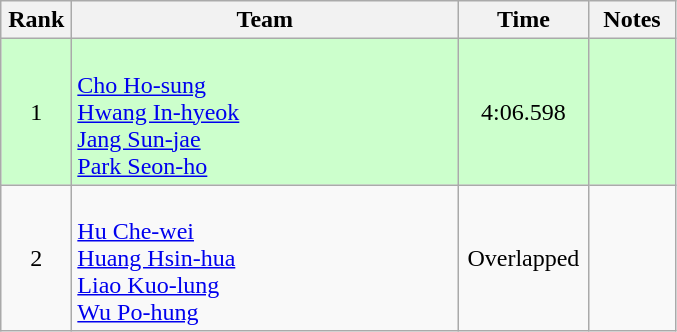<table class=wikitable style="text-align:center">
<tr>
<th width=40>Rank</th>
<th width=250>Team</th>
<th width=80>Time</th>
<th width=50>Notes</th>
</tr>
<tr bgcolor="ccffcc">
<td>1</td>
<td align=left><br><a href='#'>Cho Ho-sung</a><br><a href='#'>Hwang In-hyeok</a><br><a href='#'>Jang Sun-jae</a><br><a href='#'>Park Seon-ho</a></td>
<td>4:06.598</td>
<td></td>
</tr>
<tr>
<td>2</td>
<td align=left><br><a href='#'>Hu Che-wei</a><br><a href='#'>Huang Hsin-hua</a><br><a href='#'>Liao Kuo-lung</a><br><a href='#'>Wu Po-hung</a></td>
<td>Overlapped</td>
<td></td>
</tr>
</table>
